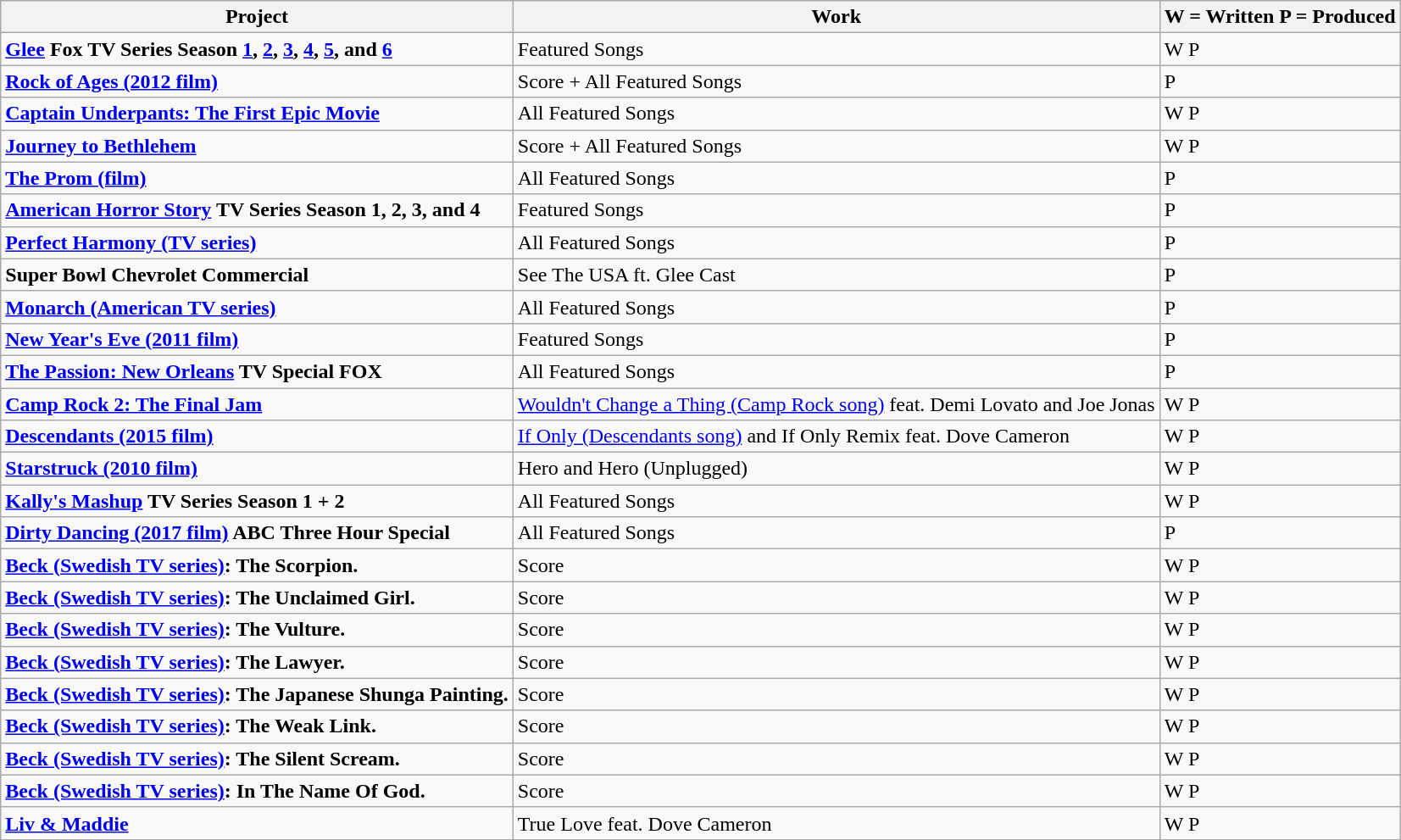<table class="wikitable">
<tr>
<th>Project</th>
<th>Work</th>
<th>W = Written P = Produced</th>
</tr>
<tr>
<td><strong><a href='#'>Glee</a> Fox TV Series Season <a href='#'>1</a>, <a href='#'>2</a>, <a href='#'>3</a>, <a href='#'>4</a>, <a href='#'>5</a>, and <a href='#'>6</a></strong></td>
<td>Featured Songs</td>
<td>W P</td>
</tr>
<tr>
<td><strong><a href='#'>Rock of Ages (2012 film)</a></strong></td>
<td>Score + All Featured Songs</td>
<td>P</td>
</tr>
<tr>
<td><strong><a href='#'>Captain Underpants: The First Epic Movie</a></strong></td>
<td>All Featured Songs</td>
<td>W P</td>
</tr>
<tr>
<td><strong><a href='#'>Journey to Bethlehem</a></strong></td>
<td>Score + All Featured Songs</td>
<td>W P</td>
</tr>
<tr>
<td><strong><a href='#'>The Prom (film)</a></strong></td>
<td>All Featured Songs</td>
<td>P</td>
</tr>
<tr>
<td><strong><a href='#'>American Horror Story</a> TV Series Season 1, 2, 3, and 4</strong></td>
<td>Featured Songs</td>
<td>P</td>
</tr>
<tr>
<td><strong><a href='#'>Perfect Harmony (TV series)</a> </strong></td>
<td>All Featured Songs</td>
<td>P</td>
</tr>
<tr>
<td><strong>Super Bowl Chevrolet Commercial</strong></td>
<td>See The USA ft. Glee Cast</td>
<td>P</td>
</tr>
<tr>
<td><strong><a href='#'>Monarch (American TV series)</a></strong></td>
<td>All Featured Songs</td>
<td>P</td>
</tr>
<tr>
<td><strong><a href='#'>New Year's Eve (2011 film)</a></strong></td>
<td>Featured Songs</td>
<td>P</td>
</tr>
<tr>
<td><strong><a href='#'>The Passion: New Orleans</a> TV Special FOX</strong></td>
<td>All Featured Songs</td>
<td>P</td>
</tr>
<tr>
<td><strong><a href='#'>Camp Rock 2: The Final Jam</a></strong></td>
<td><a href='#'>Wouldn't Change a Thing (Camp Rock song)</a> feat. Demi Lovato and Joe Jonas</td>
<td>W P</td>
</tr>
<tr>
<td><strong><a href='#'>Descendants (2015 film)</a></strong></td>
<td><a href='#'>If Only (Descendants song)</a> and If Only Remix feat. Dove Cameron</td>
<td>W P</td>
</tr>
<tr>
<td><strong><a href='#'>Starstruck (2010 film)</a></strong></td>
<td>Hero and Hero (Unplugged)</td>
<td>W P</td>
</tr>
<tr>
<td><strong><a href='#'>Kally's Mashup</a> TV Series Season 1 + 2</strong></td>
<td>All Featured Songs</td>
<td>W P</td>
</tr>
<tr>
<td><strong><a href='#'>Dirty Dancing (2017 film)</a> ABC Three Hour Special</strong></td>
<td>All Featured Songs</td>
<td>P</td>
</tr>
<tr>
<td><strong><a href='#'>Beck (Swedish TV series)</a>: The Scorpion.</strong></td>
<td>Score</td>
<td>W P</td>
</tr>
<tr>
<td><strong><a href='#'>Beck (Swedish TV series)</a>: The Unclaimed Girl.</strong></td>
<td>Score</td>
<td>W P</td>
</tr>
<tr>
<td><strong><a href='#'>Beck (Swedish TV series)</a>: The Vulture.</strong></td>
<td>Score</td>
<td>W P</td>
</tr>
<tr>
<td><strong><a href='#'>Beck (Swedish TV series)</a>: The Lawyer.</strong></td>
<td>Score</td>
<td>W P</td>
</tr>
<tr>
<td><strong><a href='#'>Beck (Swedish TV series)</a>: The Japanese Shunga Painting.</strong></td>
<td>Score</td>
<td>W P</td>
</tr>
<tr>
<td><strong><a href='#'>Beck (Swedish TV series)</a>: The Weak Link.</strong></td>
<td>Score</td>
<td>W P</td>
</tr>
<tr>
<td><strong><a href='#'>Beck (Swedish TV series)</a>: The Silent Scream.</strong></td>
<td>Score</td>
<td>W P</td>
</tr>
<tr>
<td><strong><a href='#'>Beck (Swedish TV series)</a>: In The Name Of God.</strong></td>
<td>Score</td>
<td>W P</td>
</tr>
<tr>
<td><strong><a href='#'>Liv & Maddie</a></strong></td>
<td>True Love feat. Dove Cameron</td>
<td>W P</td>
</tr>
<tr>
</tr>
</table>
